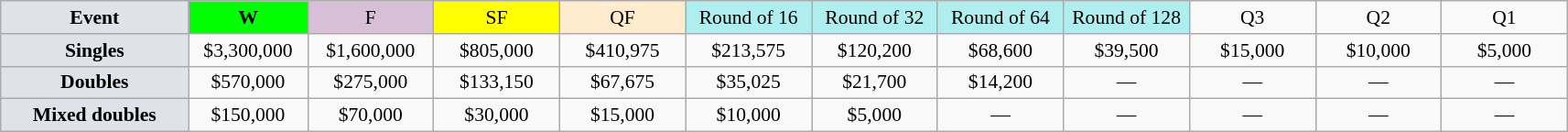<table class="wikitable" style="font-size:90%;text-align:center">
<tr>
<td style="width:130px; background:#dfe2e9;"><strong>Event</strong></td>
<td style="width:80px; background:lime;"><strong>W</strong></td>
<td style="width:85px; background:thistle;">F</td>
<td style="width:85px; background:#ff0;">SF</td>
<td style="width:85px; background:#ffebcd;">QF</td>
<td style="width:85px; background:#afeeee;">Round of 16</td>
<td style="width:85px; background:#afeeee;">Round of 32</td>
<td style="width:85px; background:#afeeee;">Round of 64</td>
<td style="width:85px; background:#afeeee;">Round of 128</td>
<td style="width:85px;">Q3</td>
<td style="width:85px;">Q2</td>
<td style="width:85px;">Q1</td>
</tr>
<tr>
<td style="background:#dfe2e9;"><strong>Singles</strong></td>
<td>$3,300,000</td>
<td>$1,600,000</td>
<td>$805,000</td>
<td>$410,975</td>
<td>$213,575</td>
<td>$120,200</td>
<td>$68,600</td>
<td>$39,500</td>
<td>$15,000</td>
<td>$10,000</td>
<td>$5,000</td>
</tr>
<tr>
<td style="background:#dfe2e9;"><strong>Doubles</strong></td>
<td>$570,000</td>
<td>$275,000</td>
<td>$133,150</td>
<td>$67,675</td>
<td>$35,025</td>
<td>$21,700</td>
<td>$14,200</td>
<td>—</td>
<td>—</td>
<td>—</td>
<td>—</td>
</tr>
<tr>
<td style="background:#dfe2e9;"><strong>Mixed doubles</strong></td>
<td>$150,000</td>
<td>$70,000</td>
<td>$30,000</td>
<td>$15,000</td>
<td>$10,000</td>
<td>$5,000</td>
<td>—</td>
<td>—</td>
<td>—</td>
<td>—</td>
<td>—</td>
</tr>
</table>
